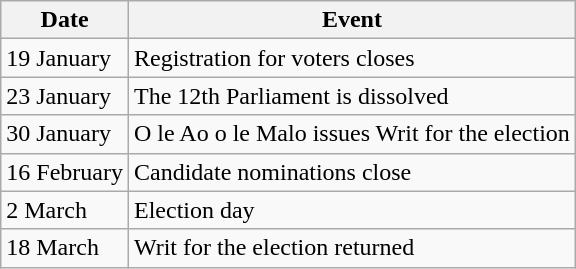<table class="wikitable">
<tr>
<th>Date</th>
<th>Event</th>
</tr>
<tr>
<td>19 January</td>
<td>Registration for voters closes</td>
</tr>
<tr>
<td>23 January</td>
<td>The 12th Parliament is dissolved</td>
</tr>
<tr>
<td>30 January</td>
<td>O le Ao o le Malo issues Writ for the election</td>
</tr>
<tr>
<td>16 February</td>
<td>Candidate nominations close</td>
</tr>
<tr>
<td>2 March</td>
<td>Election day</td>
</tr>
<tr>
<td>18 March</td>
<td>Writ for the election returned</td>
</tr>
</table>
